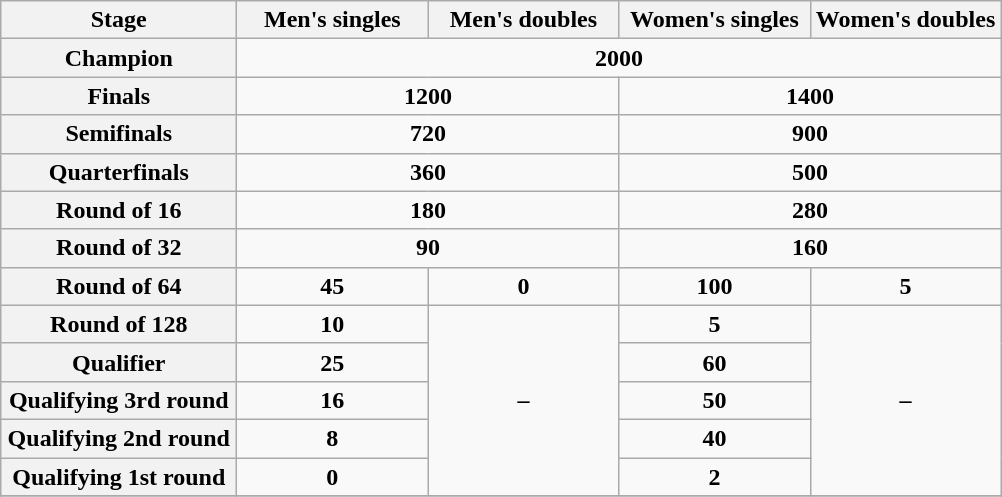<table class="wikitable">
<tr>
<th width="150">Stage</th>
<th width="120">Men's singles</th>
<th width="120">Men's doubles</th>
<th width="120">Women's singles</th>
<th width="120">Women's doubles</th>
</tr>
<tr align="center">
<th>Champion</th>
<td colspan=4><strong>2000</strong></td>
</tr>
<tr align="center">
<th>Finals</th>
<td colspan=2><strong>1200</strong></td>
<td colspan=2><strong>1400</strong></td>
</tr>
<tr align="center">
<th>Semifinals</th>
<td colspan=2><strong>720</strong></td>
<td colspan=2><strong>900</strong></td>
</tr>
<tr align="center">
<th>Quarterfinals</th>
<td colspan=2><strong>360</strong></td>
<td colspan=2><strong>500</strong></td>
</tr>
<tr align="center">
<th>Round of 16</th>
<td colspan=2><strong>180</strong></td>
<td colspan=2><strong>280</strong></td>
</tr>
<tr align="center">
<th>Round of 32</th>
<td colspan=2><strong>90</strong></td>
<td colspan=2><strong>160</strong></td>
</tr>
<tr align="center">
<th>Round of 64</th>
<td><strong>45</strong></td>
<td><strong>0</strong></td>
<td><strong>100</strong></td>
<td><strong>5</strong></td>
</tr>
<tr align="center">
<th>Round of 128</th>
<td><strong>10</strong></td>
<td rowspan=5><strong>–</strong></td>
<td><strong>5</strong></td>
<td rowspan=5><strong>–</strong></td>
</tr>
<tr align="center">
<th>Qualifier</th>
<td><strong>25</strong></td>
<td><strong>60</strong></td>
</tr>
<tr align="center">
<th>Qualifying 3rd round</th>
<td><strong>16</strong></td>
<td><strong>50 </strong></td>
</tr>
<tr align="center">
<th>Qualifying 2nd round</th>
<td><strong>8</strong></td>
<td><strong>40</strong></td>
</tr>
<tr align="center">
<th>Qualifying 1st round</th>
<td><strong>0</strong></td>
<td><strong>2</strong></td>
</tr>
<tr>
</tr>
</table>
